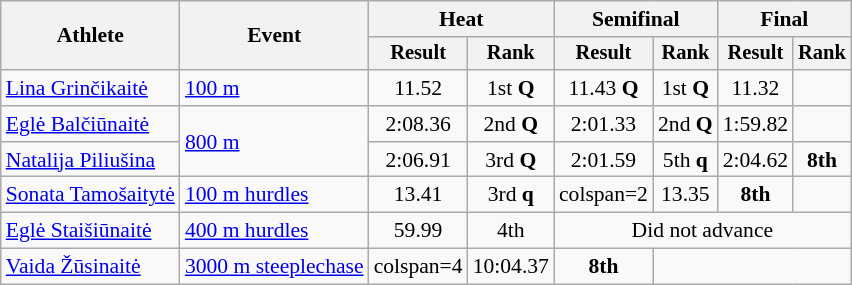<table class="wikitable" style="font-size:90%">
<tr>
<th rowspan="2">Athlete</th>
<th rowspan="2">Event</th>
<th colspan="2">Heat</th>
<th colspan="2">Semifinal</th>
<th colspan="2">Final</th>
</tr>
<tr style="font-size:95%">
<th>Result</th>
<th>Rank</th>
<th>Result</th>
<th>Rank</th>
<th>Result</th>
<th>Rank</th>
</tr>
<tr align=center>
<td align=left><a href='#'>Lina Grinčikaitė</a></td>
<td align=left><a href='#'>100 m</a></td>
<td>11.52</td>
<td>1st <strong>Q</strong></td>
<td>11.43 <strong>Q</strong></td>
<td>1st <strong>Q</strong></td>
<td>11.32</td>
<td></td>
</tr>
<tr align=center>
<td align=left><a href='#'>Eglė Balčiūnaitė</a></td>
<td align=left rowspan="2"><a href='#'>800 m</a></td>
<td>2:08.36</td>
<td>2nd <strong>Q</strong></td>
<td>2:01.33</td>
<td>2nd <strong>Q</strong></td>
<td>1:59.82</td>
<td></td>
</tr>
<tr align=center>
<td align=left><a href='#'>Natalija Piliušina</a></td>
<td>2:06.91</td>
<td>3rd <strong>Q</strong></td>
<td>2:01.59</td>
<td>5th <strong>q</strong></td>
<td>2:04.62</td>
<td><strong>8th</strong></td>
</tr>
<tr align=center>
<td align=left><a href='#'>Sonata Tamošaitytė</a></td>
<td align=left><a href='#'>100 m hurdles</a></td>
<td>13.41</td>
<td>3rd <strong>q</strong></td>
<td>colspan=2 </td>
<td>13.35</td>
<td><strong>8th</strong></td>
</tr>
<tr align=center>
<td align=left><a href='#'>Eglė Staišiūnaitė</a></td>
<td align=left><a href='#'>400 m hurdles</a></td>
<td>59.99</td>
<td>4th</td>
<td colspan=4>Did not advance</td>
</tr>
<tr align=center>
<td align=left><a href='#'>Vaida Žūsinaitė</a></td>
<td align=left><a href='#'>3000 m steeplechase</a></td>
<td>colspan=4 </td>
<td>10:04.37</td>
<td><strong>8th</strong></td>
</tr>
</table>
